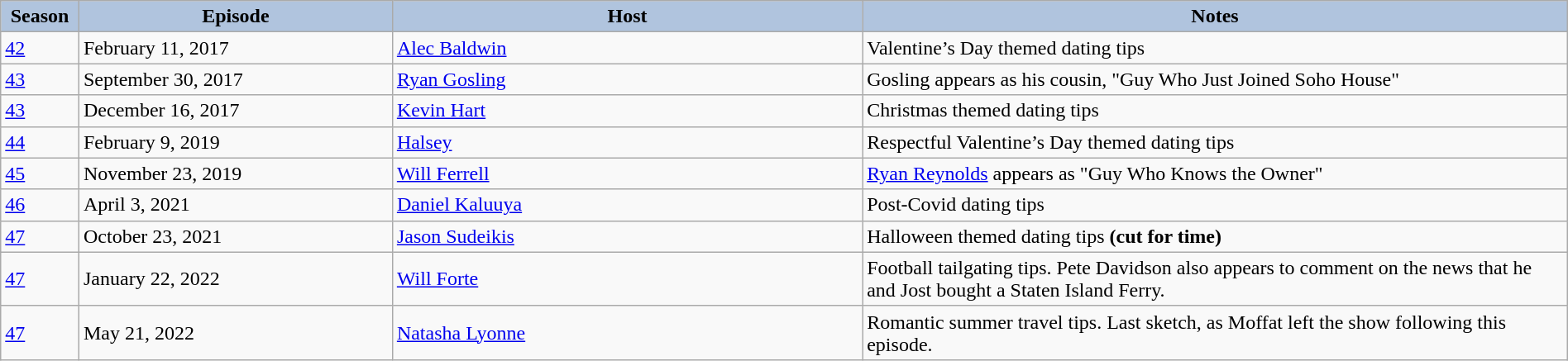<table class="wikitable" style="width:100%;">
<tr>
<th style="background:#B0C4DE;" width="5%">Season</th>
<th style="background:#B0C4DE;" width="20%">Episode</th>
<th style="background:#B0C4DE;" width="30%">Host</th>
<th style="background:#B0C4DE;" width="45%">Notes</th>
</tr>
<tr>
<td><a href='#'>42</a></td>
<td>February 11, 2017</td>
<td><a href='#'>Alec Baldwin</a></td>
<td>Valentine’s Day themed dating tips</td>
</tr>
<tr>
<td><a href='#'>43</a></td>
<td>September 30, 2017</td>
<td><a href='#'>Ryan Gosling</a></td>
<td>Gosling appears as his cousin, "Guy Who Just Joined Soho House"</td>
</tr>
<tr>
<td><a href='#'>43</a></td>
<td>December 16, 2017</td>
<td><a href='#'>Kevin Hart</a></td>
<td>Christmas themed dating tips</td>
</tr>
<tr>
<td><a href='#'>44</a></td>
<td>February 9, 2019</td>
<td><a href='#'>Halsey</a></td>
<td>Respectful Valentine’s Day themed dating tips</td>
</tr>
<tr>
<td><a href='#'>45</a></td>
<td>November 23, 2019</td>
<td><a href='#'>Will Ferrell</a></td>
<td><a href='#'>Ryan Reynolds</a> appears as "Guy Who Knows the Owner"</td>
</tr>
<tr>
<td><a href='#'>46</a></td>
<td>April 3, 2021</td>
<td><a href='#'>Daniel Kaluuya</a></td>
<td>Post-Covid dating tips</td>
</tr>
<tr>
<td><a href='#'>47</a></td>
<td>October 23, 2021</td>
<td><a href='#'>Jason Sudeikis</a></td>
<td>Halloween themed dating tips <strong>(cut for time)</strong></td>
</tr>
<tr>
<td><a href='#'>47</a></td>
<td>January 22, 2022</td>
<td><a href='#'>Will Forte</a></td>
<td>Football tailgating tips. Pete Davidson also appears to comment on the news that he and Jost bought a Staten Island Ferry.</td>
</tr>
<tr>
<td><a href='#'>47</a></td>
<td>May 21, 2022</td>
<td><a href='#'>Natasha Lyonne</a></td>
<td>Romantic summer travel tips. Last sketch, as Moffat left the show following this episode.</td>
</tr>
</table>
